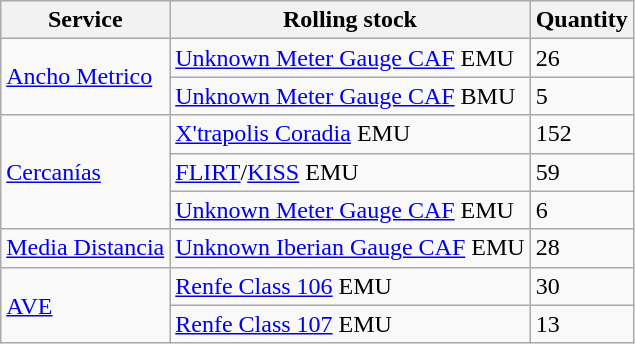<table class="wikitable left">
<tr>
<th>Service</th>
<th>Rolling stock</th>
<th>Quantity</th>
</tr>
<tr>
<td rowspan="2"><a href='#'>Ancho Metrico</a></td>
<td><a href='#'>Unknown Meter Gauge CAF</a> EMU</td>
<td>26</td>
</tr>
<tr>
<td><a href='#'>Unknown Meter Gauge CAF</a> BMU</td>
<td>5</td>
</tr>
<tr>
<td rowspan="3"><a href='#'>Cercanías</a></td>
<td><a href='#'>X'trapolis Coradia</a> EMU</td>
<td>152</td>
</tr>
<tr>
<td><a href='#'>FLIRT</a>/<a href='#'>KISS</a> EMU</td>
<td>59</td>
</tr>
<tr>
<td><a href='#'>Unknown Meter Gauge CAF</a> EMU</td>
<td>6</td>
</tr>
<tr>
<td rowspan="1"><a href='#'>Media Distancia</a></td>
<td><a href='#'>Unknown Iberian Gauge CAF</a> EMU</td>
<td>28</td>
</tr>
<tr>
<td rowspan="2"><a href='#'>AVE</a></td>
<td><a href='#'>Renfe Class 106</a> EMU</td>
<td>30</td>
</tr>
<tr>
<td><a href='#'>Renfe Class 107</a> EMU</td>
<td>13</td>
</tr>
</table>
